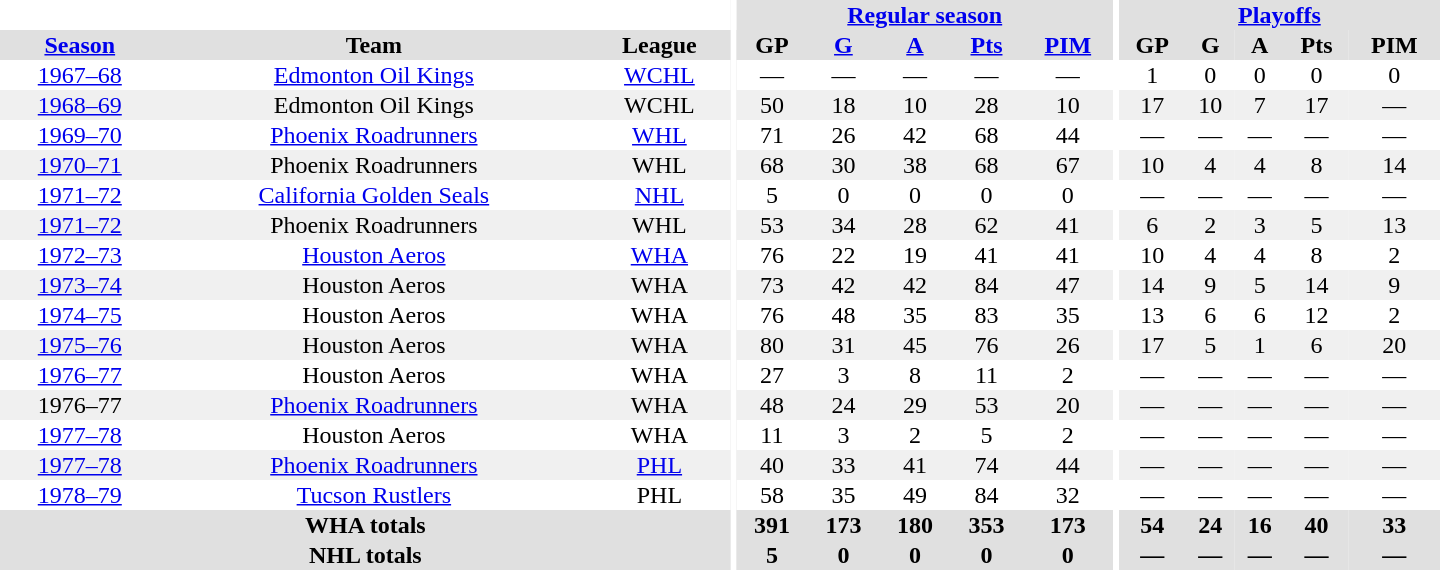<table border="0" cellpadding="1" cellspacing="0" style="text-align:center; width:60em">
<tr bgcolor="#e0e0e0">
<th colspan="3" bgcolor="#ffffff"></th>
<th rowspan="100" bgcolor="#ffffff"></th>
<th colspan="5"><a href='#'>Regular season</a></th>
<th rowspan="100" bgcolor="#ffffff"></th>
<th colspan="5"><a href='#'>Playoffs</a></th>
</tr>
<tr bgcolor="#e0e0e0">
<th><a href='#'>Season</a></th>
<th>Team</th>
<th>League</th>
<th>GP</th>
<th><a href='#'>G</a></th>
<th><a href='#'>A</a></th>
<th><a href='#'>Pts</a></th>
<th><a href='#'>PIM</a></th>
<th>GP</th>
<th>G</th>
<th>A</th>
<th>Pts</th>
<th>PIM</th>
</tr>
<tr>
<td><a href='#'>1967–68</a></td>
<td><a href='#'>Edmonton Oil Kings</a></td>
<td><a href='#'>WCHL</a></td>
<td>—</td>
<td>—</td>
<td>—</td>
<td>—</td>
<td>—</td>
<td>1</td>
<td>0</td>
<td>0</td>
<td>0</td>
<td>0</td>
</tr>
<tr bgcolor="#f0f0f0">
<td><a href='#'>1968–69</a></td>
<td>Edmonton Oil Kings</td>
<td>WCHL</td>
<td>50</td>
<td>18</td>
<td>10</td>
<td>28</td>
<td>10</td>
<td>17</td>
<td>10</td>
<td>7</td>
<td>17</td>
<td>—</td>
</tr>
<tr>
<td><a href='#'>1969–70</a></td>
<td><a href='#'>Phoenix Roadrunners</a></td>
<td><a href='#'>WHL</a></td>
<td>71</td>
<td>26</td>
<td>42</td>
<td>68</td>
<td>44</td>
<td>—</td>
<td>—</td>
<td>—</td>
<td>—</td>
<td>—</td>
</tr>
<tr bgcolor="#f0f0f0">
<td><a href='#'>1970–71</a></td>
<td>Phoenix Roadrunners</td>
<td>WHL</td>
<td>68</td>
<td>30</td>
<td>38</td>
<td>68</td>
<td>67</td>
<td>10</td>
<td>4</td>
<td>4</td>
<td>8</td>
<td>14</td>
</tr>
<tr>
<td><a href='#'>1971–72</a></td>
<td><a href='#'>California Golden Seals</a></td>
<td><a href='#'>NHL</a></td>
<td>5</td>
<td>0</td>
<td>0</td>
<td>0</td>
<td>0</td>
<td>—</td>
<td>—</td>
<td>—</td>
<td>—</td>
<td>—</td>
</tr>
<tr bgcolor="#f0f0f0">
<td><a href='#'>1971–72</a></td>
<td>Phoenix Roadrunners</td>
<td>WHL</td>
<td>53</td>
<td>34</td>
<td>28</td>
<td>62</td>
<td>41</td>
<td>6</td>
<td>2</td>
<td>3</td>
<td>5</td>
<td>13</td>
</tr>
<tr>
<td><a href='#'>1972–73</a></td>
<td><a href='#'>Houston Aeros</a></td>
<td><a href='#'>WHA</a></td>
<td>76</td>
<td>22</td>
<td>19</td>
<td>41</td>
<td>41</td>
<td>10</td>
<td>4</td>
<td>4</td>
<td>8</td>
<td>2</td>
</tr>
<tr bgcolor="#f0f0f0">
<td><a href='#'>1973–74</a></td>
<td>Houston Aeros</td>
<td>WHA</td>
<td>73</td>
<td>42</td>
<td>42</td>
<td>84</td>
<td>47</td>
<td>14</td>
<td>9</td>
<td>5</td>
<td>14</td>
<td>9</td>
</tr>
<tr>
<td><a href='#'>1974–75</a></td>
<td>Houston Aeros</td>
<td>WHA</td>
<td>76</td>
<td>48</td>
<td>35</td>
<td>83</td>
<td>35</td>
<td>13</td>
<td>6</td>
<td>6</td>
<td>12</td>
<td>2</td>
</tr>
<tr bgcolor="#f0f0f0">
<td><a href='#'>1975–76</a></td>
<td>Houston Aeros</td>
<td>WHA</td>
<td>80</td>
<td>31</td>
<td>45</td>
<td>76</td>
<td>26</td>
<td>17</td>
<td>5</td>
<td>1</td>
<td>6</td>
<td>20</td>
</tr>
<tr>
<td><a href='#'>1976–77</a></td>
<td>Houston Aeros</td>
<td>WHA</td>
<td>27</td>
<td>3</td>
<td>8</td>
<td>11</td>
<td>2</td>
<td>—</td>
<td>—</td>
<td>—</td>
<td>—</td>
<td>—</td>
</tr>
<tr bgcolor="#f0f0f0">
<td>1976–77</td>
<td><a href='#'>Phoenix Roadrunners</a></td>
<td>WHA</td>
<td>48</td>
<td>24</td>
<td>29</td>
<td>53</td>
<td>20</td>
<td>—</td>
<td>—</td>
<td>—</td>
<td>—</td>
<td>—</td>
</tr>
<tr>
<td><a href='#'>1977–78</a></td>
<td>Houston Aeros</td>
<td>WHA</td>
<td>11</td>
<td>3</td>
<td>2</td>
<td>5</td>
<td>2</td>
<td>—</td>
<td>—</td>
<td>—</td>
<td>—</td>
<td>—</td>
</tr>
<tr bgcolor="#f0f0f0">
<td><a href='#'>1977–78</a></td>
<td><a href='#'>Phoenix Roadrunners</a></td>
<td><a href='#'>PHL</a></td>
<td>40</td>
<td>33</td>
<td>41</td>
<td>74</td>
<td>44</td>
<td>—</td>
<td>—</td>
<td>—</td>
<td>—</td>
<td>—</td>
</tr>
<tr>
<td><a href='#'>1978–79</a></td>
<td><a href='#'>Tucson Rustlers</a></td>
<td>PHL</td>
<td>58</td>
<td>35</td>
<td>49</td>
<td>84</td>
<td>32</td>
<td>—</td>
<td>—</td>
<td>—</td>
<td>—</td>
<td>—</td>
</tr>
<tr bgcolor="#e0e0e0">
<th colspan="3">WHA totals</th>
<th>391</th>
<th>173</th>
<th>180</th>
<th>353</th>
<th>173</th>
<th>54</th>
<th>24</th>
<th>16</th>
<th>40</th>
<th>33</th>
</tr>
<tr bgcolor="#e0e0e0">
<th colspan="3">NHL totals</th>
<th>5</th>
<th>0</th>
<th>0</th>
<th>0</th>
<th>0</th>
<th>—</th>
<th>—</th>
<th>—</th>
<th>—</th>
<th>—</th>
</tr>
</table>
